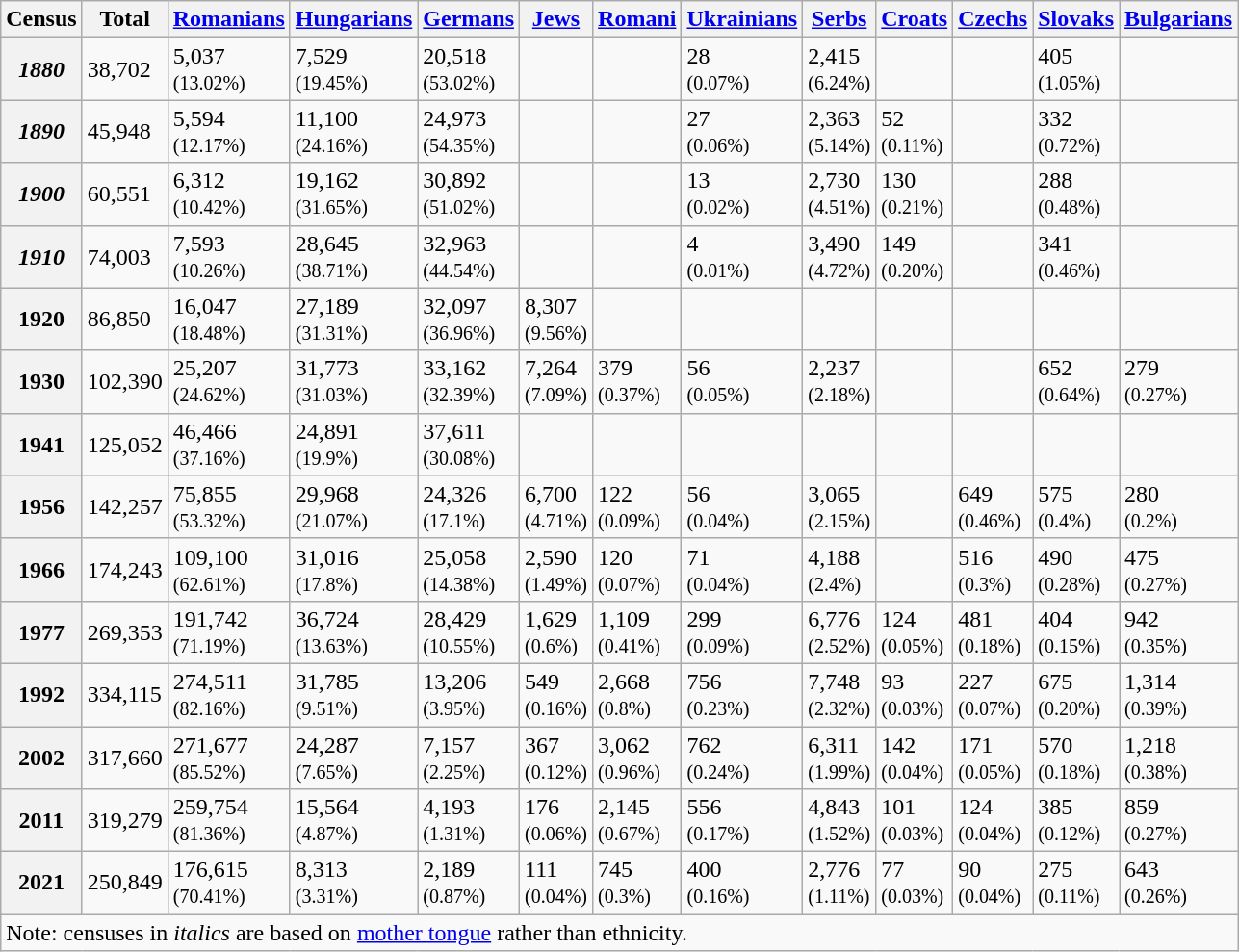<table class="wikitable sortable">
<tr>
<th>Census</th>
<th>Total</th>
<th><a href='#'>Romanians</a></th>
<th><a href='#'>Hungarians</a></th>
<th><a href='#'>Germans</a></th>
<th><a href='#'>Jews</a></th>
<th><a href='#'>Romani</a></th>
<th><a href='#'>Ukrainians</a></th>
<th><a href='#'>Serbs</a></th>
<th><a href='#'>Croats</a></th>
<th><a href='#'>Czechs</a></th>
<th><a href='#'>Slovaks</a></th>
<th><a href='#'>Bulgarians</a></th>
</tr>
<tr>
<th><em>1880</em></th>
<td>38,702</td>
<td>5,037<br><small>(13.02%)</small></td>
<td>7,529<br><small>(19.45%)</small></td>
<td>20,518<br><small>(53.02%)</small></td>
<td></td>
<td></td>
<td>28<br><small>(0.07%)</small></td>
<td>2,415<br><small>(6.24%)</small></td>
<td></td>
<td></td>
<td>405<br><small>(1.05%)</small></td>
<td></td>
</tr>
<tr>
<th><em>1890</em></th>
<td>45,948</td>
<td>5,594<br><small>(12.17%)</small></td>
<td>11,100<br><small>(24.16%)</small></td>
<td>24,973<br><small>(54.35%)</small></td>
<td></td>
<td></td>
<td>27<br><small>(0.06%)</small></td>
<td>2,363<br><small>(5.14%)</small></td>
<td>52<br><small>(0.11%)</small></td>
<td></td>
<td>332<br><small>(0.72%)</small></td>
<td></td>
</tr>
<tr>
<th><em>1900</em></th>
<td>60,551</td>
<td>6,312<br><small>(10.42%)</small></td>
<td>19,162<br><small>(31.65%)</small></td>
<td>30,892<br><small>(51.02%)</small></td>
<td></td>
<td></td>
<td>13<br><small>(0.02%)</small></td>
<td>2,730<br><small>(4.51%)</small></td>
<td>130<br><small>(0.21%)</small></td>
<td></td>
<td>288<br><small>(0.48%)</small></td>
<td></td>
</tr>
<tr>
<th><em>1910</em></th>
<td>74,003</td>
<td>7,593<br><small>(10.26%)</small></td>
<td>28,645<br><small>(38.71%)</small></td>
<td>32,963<br><small>(44.54%)</small></td>
<td></td>
<td></td>
<td>4<br><small>(0.01%)</small></td>
<td>3,490<br><small>(4.72%)</small></td>
<td>149<br><small>(0.20%)</small></td>
<td></td>
<td>341<br><small>(0.46%)</small></td>
<td></td>
</tr>
<tr>
<th>1920</th>
<td>86,850</td>
<td>16,047<br><small>(18.48%)</small></td>
<td>27,189<br><small>(31.31%)</small></td>
<td>32,097<br><small>(36.96%)</small></td>
<td>8,307<br><small>(9.56%)</small></td>
<td></td>
<td></td>
<td></td>
<td></td>
<td></td>
<td></td>
<td></td>
</tr>
<tr>
<th>1930</th>
<td>102,390</td>
<td>25,207<br><small>(24.62%)</small></td>
<td>31,773<br><small>(31.03%)</small></td>
<td>33,162<br><small>(32.39%)</small></td>
<td>7,264<br><small>(7.09%)</small></td>
<td>379<br><small>(0.37%)</small></td>
<td>56<br><small>(0.05%)</small></td>
<td>2,237<br><small>(2.18%)</small></td>
<td></td>
<td></td>
<td>652<br><small>(0.64%)</small></td>
<td>279<br><small>(0.27%)</small></td>
</tr>
<tr>
<th>1941</th>
<td>125,052</td>
<td>46,466<br><small>(37.16%)</small></td>
<td>24,891<br><small>(19.9%)</small></td>
<td>37,611<br><small>(30.08%)</small></td>
<td></td>
<td></td>
<td></td>
<td></td>
<td></td>
<td></td>
<td></td>
<td></td>
</tr>
<tr>
<th>1956</th>
<td>142,257</td>
<td>75,855<br><small>(53.32%)</small></td>
<td>29,968<br><small>(21.07%)</small></td>
<td>24,326<br><small>(17.1%)</small></td>
<td>6,700<br><small>(4.71%)</small></td>
<td>122<br><small>(0.09%)</small></td>
<td>56<br><small>(0.04%)</small></td>
<td>3,065<br><small>(2.15%)</small></td>
<td></td>
<td>649<br><small>(0.46%)</small></td>
<td>575<br><small>(0.4%)</small></td>
<td>280<br><small>(0.2%)</small></td>
</tr>
<tr>
<th>1966</th>
<td>174,243</td>
<td>109,100<br><small>(62.61%)</small></td>
<td>31,016<br><small>(17.8%)</small></td>
<td>25,058<br><small>(14.38%)</small></td>
<td>2,590<br><small>(1.49%)</small></td>
<td>120<br><small>(0.07%)</small></td>
<td>71<br><small>(0.04%)</small></td>
<td>4,188<br><small>(2.4%)</small></td>
<td></td>
<td>516<br><small>(0.3%)</small></td>
<td>490<br><small>(0.28%)</small></td>
<td>475<br><small>(0.27%)</small></td>
</tr>
<tr>
<th>1977</th>
<td>269,353</td>
<td>191,742<br><small>(71.19%)</small></td>
<td>36,724<br><small>(13.63%)</small></td>
<td>28,429<br><small>(10.55%)</small></td>
<td>1,629<br><small>(0.6%)</small></td>
<td>1,109<br><small>(0.41%)</small></td>
<td>299<br><small>(0.09%)</small></td>
<td>6,776<br><small>(2.52%)</small></td>
<td>124<br><small>(0.05%)</small></td>
<td>481<br><small>(0.18%)</small></td>
<td>404<br><small>(0.15%)</small></td>
<td>942<br><small>(0.35%)</small></td>
</tr>
<tr>
<th>1992</th>
<td>334,115</td>
<td>274,511<br><small>(82.16%)</small></td>
<td>31,785<br><small>(9.51%)</small></td>
<td>13,206<br><small>(3.95%)</small></td>
<td>549<br><small>(0.16%)</small></td>
<td>2,668<br><small>(0.8%)</small></td>
<td>756<br><small>(0.23%)</small></td>
<td>7,748<br><small>(2.32%)</small></td>
<td>93<br><small>(0.03%)</small></td>
<td>227<br><small>(0.07%)</small></td>
<td>675<br><small>(0.20%)</small></td>
<td>1,314<br><small>(0.39%)</small></td>
</tr>
<tr>
<th>2002</th>
<td>317,660</td>
<td>271,677<br><small>(85.52%)</small></td>
<td>24,287<br><small>(7.65%)</small></td>
<td>7,157<br><small>(2.25%)</small></td>
<td>367<br><small>(0.12%)</small></td>
<td>3,062<br><small>(0.96%)</small></td>
<td>762<br><small>(0.24%)</small></td>
<td>6,311<br><small>(1.99%)</small></td>
<td>142<br><small>(0.04%)</small></td>
<td>171<br><small>(0.05%)</small></td>
<td>570<br><small>(0.18%)</small></td>
<td>1,218<br><small>(0.38%)</small></td>
</tr>
<tr>
<th>2011</th>
<td>319,279</td>
<td>259,754<br><small>(81.36%)</small></td>
<td>15,564<br><small>(4.87%)</small></td>
<td>4,193<br><small>(1.31%)</small></td>
<td>176<br><small>(0.06%)</small></td>
<td>2,145<br><small>(0.67%)</small></td>
<td>556<br><small>(0.17%)</small></td>
<td>4,843<br><small>(1.52%)</small></td>
<td>101<br><small>(0.03%)</small></td>
<td>124<br><small>(0.04%)</small></td>
<td>385<br><small>(0.12%)</small></td>
<td>859<br><small>(0.27%)</small></td>
</tr>
<tr>
<th>2021</th>
<td>250,849</td>
<td>176,615<br><small>(70.41%)</small></td>
<td>8,313<br><small>(3.31%)</small></td>
<td>2,189<br><small>(0.87%)</small></td>
<td>111<br><small>(0.04%)</small></td>
<td>745<br><small>(0.3%)</small></td>
<td>400<br><small>(0.16%)</small></td>
<td>2,776<br><small>(1.11%)</small></td>
<td>77<br><small>(0.03%)</small></td>
<td>90<br><small>(0.04%)</small></td>
<td>275<br><small>(0.11%)</small></td>
<td>643<br><small>(0.26%)</small></td>
</tr>
<tr>
<td colspan="13">Note: censuses in <em>italics</em> are based on <a href='#'>mother tongue</a> rather than ethnicity.</td>
</tr>
</table>
